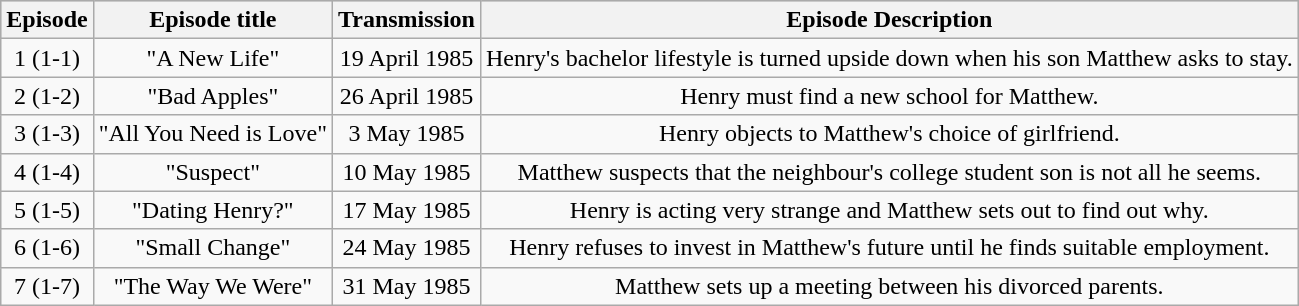<table class="wikitable" style="text-align: center;">
<tr bgcolor="#CCCCCC">
<th>Episode</th>
<th>Episode title</th>
<th>Transmission</th>
<th>Episode Description</th>
</tr>
<tr>
<td>1  (1-1)</td>
<td>"A New Life"</td>
<td>19 April 1985</td>
<td>Henry's bachelor lifestyle is turned upside down when his son Matthew asks to stay.</td>
</tr>
<tr>
<td>2  (1-2)</td>
<td>"Bad Apples"</td>
<td>26 April 1985</td>
<td>Henry must find a new school for Matthew.</td>
</tr>
<tr>
<td>3  (1-3)</td>
<td>"All You Need is Love"</td>
<td>3 May 1985</td>
<td>Henry objects to Matthew's choice of girlfriend.</td>
</tr>
<tr>
<td>4  (1-4)</td>
<td>"Suspect"</td>
<td>10 May 1985</td>
<td>Matthew suspects that the neighbour's college student son is not all he seems.</td>
</tr>
<tr>
<td>5  (1-5)</td>
<td>"Dating Henry?"</td>
<td>17 May 1985</td>
<td>Henry is acting very strange and Matthew sets out to find out why.</td>
</tr>
<tr>
<td>6  (1-6)</td>
<td>"Small Change"</td>
<td>24 May 1985</td>
<td>Henry refuses to invest in Matthew's future until he finds suitable employment.</td>
</tr>
<tr>
<td>7  (1-7)</td>
<td>"The Way We Were"</td>
<td>31 May 1985</td>
<td>Matthew sets up a meeting between his divorced parents.</td>
</tr>
</table>
